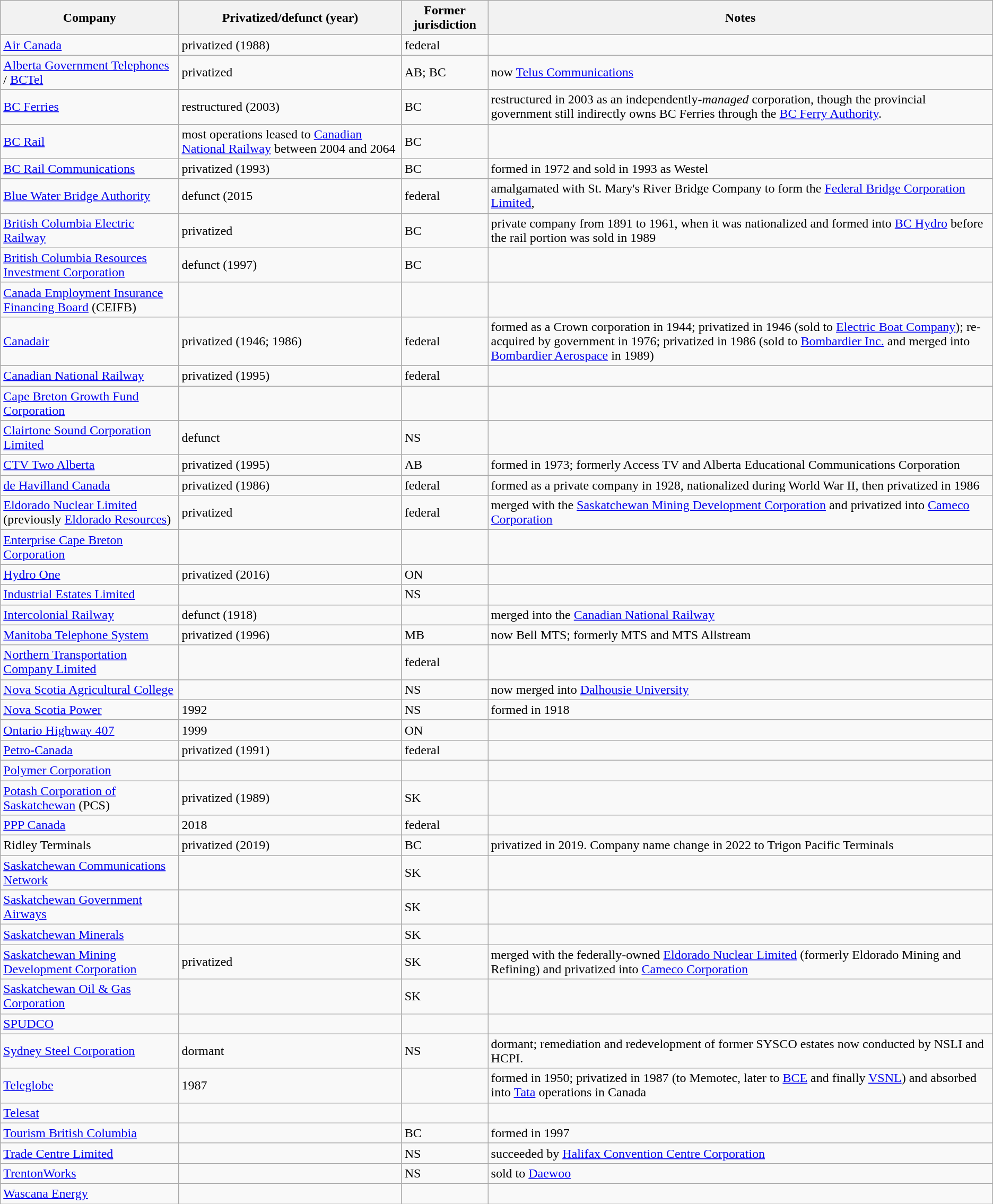<table class="wikitable">
<tr>
<th>Company</th>
<th>Privatized/defunct (year)</th>
<th>Former jurisdiction</th>
<th>Notes</th>
</tr>
<tr>
<td><a href='#'>Air Canada</a></td>
<td>privatized (1988)</td>
<td>federal</td>
<td></td>
</tr>
<tr>
<td><a href='#'>Alberta Government Telephones</a> / <a href='#'>BCTel</a></td>
<td>privatized</td>
<td>AB; BC</td>
<td>now <a href='#'>Telus Communications</a></td>
</tr>
<tr>
<td><a href='#'>BC Ferries</a></td>
<td>restructured (2003)</td>
<td>BC</td>
<td>restructured in 2003 as an independently-<em>managed</em> corporation, though the provincial government still indirectly owns BC Ferries through the <a href='#'>BC Ferry Authority</a>.</td>
</tr>
<tr>
<td><a href='#'>BC Rail</a></td>
<td>most operations leased to <a href='#'>Canadian National Railway</a> between 2004 and 2064</td>
<td>BC</td>
<td></td>
</tr>
<tr>
<td><a href='#'>BC Rail Communications</a></td>
<td>privatized (1993)</td>
<td>BC</td>
<td>formed in 1972 and sold in 1993 as Westel</td>
</tr>
<tr>
<td><a href='#'>Blue Water Bridge Authority</a></td>
<td>defunct (2015</td>
<td>federal</td>
<td>amalgamated with St. Mary's River Bridge Company to form the <a href='#'>Federal Bridge Corporation Limited</a>,</td>
</tr>
<tr>
<td><a href='#'>British Columbia Electric Railway</a></td>
<td>privatized</td>
<td>BC</td>
<td>private company from 1891 to 1961, when it was nationalized and formed into <a href='#'>BC Hydro</a> before the rail portion was sold in 1989</td>
</tr>
<tr>
<td><a href='#'>British Columbia Resources Investment Corporation</a></td>
<td>defunct (1997)</td>
<td>BC</td>
<td></td>
</tr>
<tr>
<td><a href='#'>Canada Employment Insurance Financing Board</a> (CEIFB)</td>
<td></td>
<td></td>
<td></td>
</tr>
<tr>
<td><a href='#'>Canadair</a></td>
<td>privatized (1946; 1986)</td>
<td>federal</td>
<td>formed as a Crown corporation in 1944; privatized in 1946 (sold to <a href='#'>Electric Boat Company</a>); re-acquired by government in 1976; privatized in 1986 (sold to <a href='#'>Bombardier Inc.</a> and merged into <a href='#'>Bombardier Aerospace</a> in 1989)</td>
</tr>
<tr>
<td><a href='#'>Canadian National Railway</a></td>
<td>privatized (1995)</td>
<td>federal</td>
<td></td>
</tr>
<tr>
<td><a href='#'>Cape Breton Growth Fund Corporation</a></td>
<td></td>
<td></td>
<td></td>
</tr>
<tr>
<td><a href='#'>Clairtone Sound Corporation Limited</a></td>
<td>defunct</td>
<td>NS</td>
<td></td>
</tr>
<tr>
<td><a href='#'>CTV Two Alberta</a></td>
<td>privatized (1995)</td>
<td>AB</td>
<td>formed in 1973; formerly Access TV and Alberta Educational Communications Corporation</td>
</tr>
<tr>
<td><a href='#'>de Havilland Canada</a></td>
<td>privatized (1986)</td>
<td>federal</td>
<td>formed as a private company in 1928, nationalized during World War II, then privatized in 1986</td>
</tr>
<tr>
<td><a href='#'>Eldorado Nuclear Limited</a> (previously <a href='#'>Eldorado Resources</a>)</td>
<td>privatized</td>
<td>federal</td>
<td>merged with the <a href='#'>Saskatchewan Mining Development Corporation</a> and privatized into <a href='#'>Cameco Corporation</a></td>
</tr>
<tr>
<td><a href='#'>Enterprise Cape Breton Corporation</a></td>
<td></td>
<td></td>
<td></td>
</tr>
<tr>
<td><a href='#'>Hydro One</a></td>
<td>privatized (2016)</td>
<td>ON</td>
<td></td>
</tr>
<tr>
<td><a href='#'>Industrial Estates Limited</a></td>
<td></td>
<td>NS</td>
<td></td>
</tr>
<tr>
<td><a href='#'>Intercolonial Railway</a></td>
<td>defunct (1918)</td>
<td></td>
<td>merged into the <a href='#'>Canadian National Railway</a></td>
</tr>
<tr>
<td><a href='#'>Manitoba Telephone System</a></td>
<td>privatized (1996)</td>
<td>MB</td>
<td>now Bell MTS; formerly MTS and MTS Allstream</td>
</tr>
<tr>
<td><a href='#'>Northern Transportation Company Limited</a></td>
<td></td>
<td>federal</td>
<td></td>
</tr>
<tr>
<td><a href='#'>Nova Scotia Agricultural College</a></td>
<td></td>
<td>NS</td>
<td>now merged into <a href='#'>Dalhousie University</a></td>
</tr>
<tr>
<td><a href='#'>Nova Scotia Power</a></td>
<td>1992</td>
<td>NS</td>
<td>formed in 1918</td>
</tr>
<tr>
<td><a href='#'>Ontario Highway 407</a></td>
<td>1999</td>
<td>ON</td>
<td></td>
</tr>
<tr>
<td><a href='#'>Petro-Canada</a></td>
<td>privatized (1991)</td>
<td>federal</td>
<td></td>
</tr>
<tr>
<td><a href='#'>Polymer Corporation</a></td>
<td></td>
<td></td>
<td></td>
</tr>
<tr>
<td><a href='#'>Potash Corporation of Saskatchewan</a> (PCS)</td>
<td>privatized (1989)</td>
<td>SK</td>
<td></td>
</tr>
<tr>
<td><a href='#'>PPP Canada</a></td>
<td>2018</td>
<td>federal</td>
<td></td>
</tr>
<tr>
<td>Ridley Terminals</td>
<td>privatized (2019)</td>
<td>BC</td>
<td>privatized in 2019. Company name change in 2022 to Trigon Pacific Terminals</td>
</tr>
<tr>
<td><a href='#'>Saskatchewan Communications Network</a></td>
<td></td>
<td>SK</td>
<td></td>
</tr>
<tr>
<td><a href='#'>Saskatchewan Government Airways</a></td>
<td></td>
<td>SK</td>
<td></td>
</tr>
<tr>
<td><a href='#'>Saskatchewan Minerals</a></td>
<td></td>
<td>SK</td>
<td></td>
</tr>
<tr>
<td><a href='#'>Saskatchewan Mining Development Corporation</a></td>
<td>privatized</td>
<td>SK</td>
<td>merged with the federally-owned <a href='#'>Eldorado Nuclear Limited</a> (formerly Eldorado Mining and Refining) and privatized into <a href='#'>Cameco Corporation</a></td>
</tr>
<tr>
<td><a href='#'>Saskatchewan Oil & Gas Corporation</a></td>
<td></td>
<td>SK</td>
<td></td>
</tr>
<tr>
<td><a href='#'>SPUDCO</a></td>
<td></td>
<td></td>
<td></td>
</tr>
<tr>
<td><a href='#'>Sydney Steel Corporation</a></td>
<td>dormant</td>
<td>NS</td>
<td>dormant; remediation and redevelopment of former SYSCO estates now conducted by NSLI and HCPI.</td>
</tr>
<tr>
<td><a href='#'>Teleglobe</a></td>
<td>1987</td>
<td></td>
<td>formed in 1950; privatized in 1987 (to Memotec, later to <a href='#'>BCE</a> and finally <a href='#'>VSNL</a>) and absorbed into <a href='#'>Tata</a> operations in Canada</td>
</tr>
<tr>
<td><a href='#'>Telesat</a></td>
<td></td>
<td></td>
<td></td>
</tr>
<tr>
<td><a href='#'>Tourism British Columbia</a></td>
<td></td>
<td>BC</td>
<td>formed in 1997</td>
</tr>
<tr>
<td><a href='#'>Trade Centre Limited</a></td>
<td></td>
<td>NS</td>
<td>succeeded by <a href='#'>Halifax Convention Centre Corporation</a></td>
</tr>
<tr>
<td><a href='#'>TrentonWorks</a></td>
<td></td>
<td>NS</td>
<td>sold to <a href='#'>Daewoo</a></td>
</tr>
<tr>
<td><a href='#'>Wascana Energy</a></td>
<td></td>
<td></td>
<td></td>
</tr>
</table>
